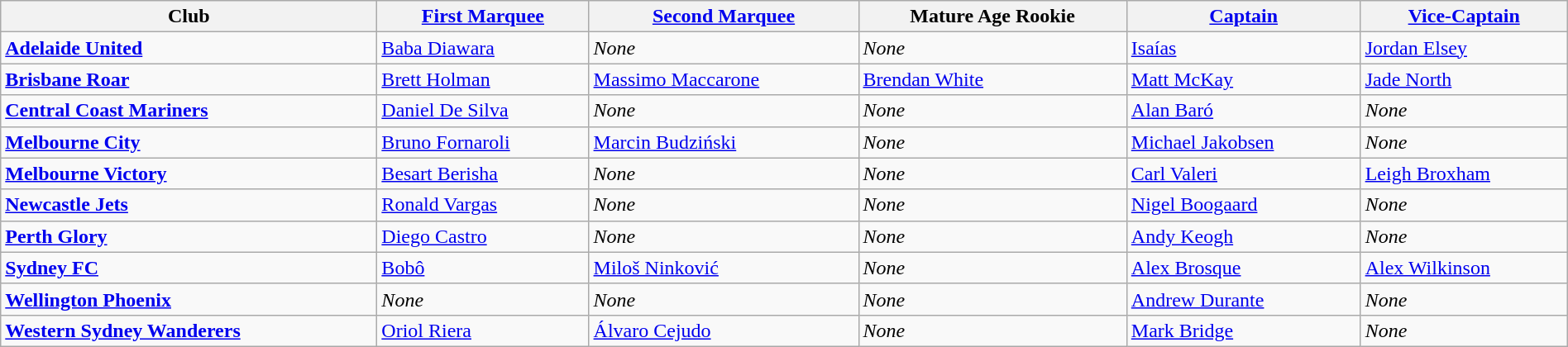<table class="wikitable" style="width:100%">
<tr>
<th>Club</th>
<th><a href='#'>First Marquee</a></th>
<th><a href='#'>Second Marquee</a><br></th>
<th>Mature Age Rookie</th>
<th><a href='#'>Captain</a></th>
<th><a href='#'>Vice-Captain</a></th>
</tr>
<tr style="vertical-align:top;">
<td><strong><a href='#'>Adelaide United</a></strong></td>
<td> <a href='#'>Baba Diawara</a></td>
<td><em>None</em></td>
<td><em>None</em></td>
<td> <a href='#'>Isaías</a></td>
<td> <a href='#'>Jordan Elsey</a></td>
</tr>
<tr style="vertical-align:top;">
<td><strong><a href='#'>Brisbane Roar</a></strong></td>
<td> <a href='#'>Brett Holman</a></td>
<td> <a href='#'>Massimo Maccarone</a></td>
<td> <a href='#'>Brendan White</a></td>
<td> <a href='#'>Matt McKay</a></td>
<td> <a href='#'>Jade North</a></td>
</tr>
<tr style="vertical-align:top;">
<td><strong><a href='#'>Central Coast Mariners</a></strong></td>
<td> <a href='#'>Daniel De Silva</a></td>
<td><em>None</em></td>
<td><em>None</em></td>
<td> <a href='#'>Alan Baró</a></td>
<td><em>None</em></td>
</tr>
<tr style="vertical-align:top;">
<td><strong><a href='#'>Melbourne City</a></strong></td>
<td> <a href='#'>Bruno Fornaroli</a></td>
<td> <a href='#'>Marcin Budziński</a></td>
<td><em>None</em></td>
<td> <a href='#'>Michael Jakobsen</a></td>
<td><em>None</em></td>
</tr>
<tr style="vertical-align:top;">
<td><strong><a href='#'>Melbourne Victory</a></strong></td>
<td> <a href='#'>Besart Berisha</a></td>
<td><em>None</em></td>
<td><em>None</em></td>
<td> <a href='#'>Carl Valeri</a></td>
<td> <a href='#'>Leigh Broxham</a></td>
</tr>
<tr style="vertical-align:top;">
<td><strong><a href='#'>Newcastle Jets</a></strong></td>
<td> <a href='#'>Ronald Vargas</a></td>
<td><em>None</em></td>
<td><em>None</em></td>
<td> <a href='#'>Nigel Boogaard</a></td>
<td><em>None</em></td>
</tr>
<tr style="vertical-align:top;">
<td><strong><a href='#'>Perth Glory</a></strong></td>
<td> <a href='#'>Diego Castro</a></td>
<td><em>None</em></td>
<td><em>None</em></td>
<td> <a href='#'>Andy Keogh</a></td>
<td><em>None</em></td>
</tr>
<tr style="vertical-align:top;">
<td><strong><a href='#'>Sydney FC</a></strong></td>
<td> <a href='#'>Bobô</a></td>
<td> <a href='#'>Miloš Ninković</a></td>
<td><em>None</em></td>
<td> <a href='#'>Alex Brosque</a></td>
<td> <a href='#'>Alex Wilkinson</a></td>
</tr>
<tr style="vertical-align:top;">
<td><strong><a href='#'>Wellington Phoenix</a></strong></td>
<td><em>None</em></td>
<td><em>None</em></td>
<td><em>None</em></td>
<td> <a href='#'>Andrew Durante</a></td>
<td><em>None</em></td>
</tr>
<tr style="vertical-align:top;">
<td><strong><a href='#'>Western Sydney Wanderers</a></strong></td>
<td> <a href='#'>Oriol Riera</a></td>
<td> <a href='#'>Álvaro Cejudo</a></td>
<td><em>None</em></td>
<td> <a href='#'>Mark Bridge</a></td>
<td><em>None</em></td>
</tr>
</table>
